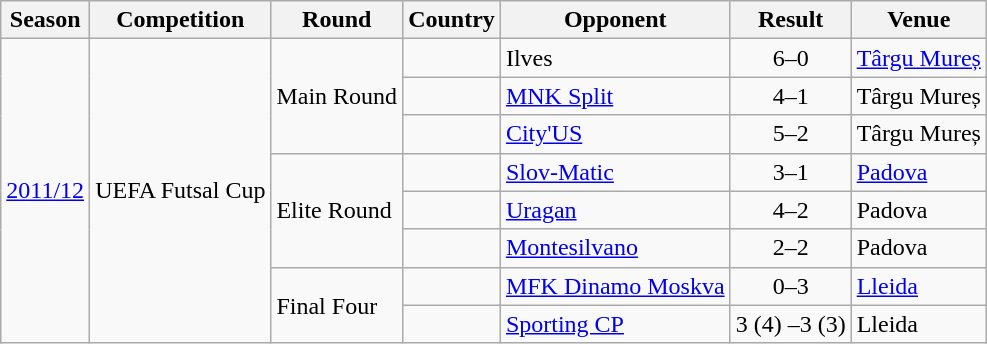<table class="wikitable">
<tr>
<th>Season</th>
<th>Competition</th>
<th>Round</th>
<th>Country</th>
<th>Opponent</th>
<th>Result</th>
<th>Venue</th>
</tr>
<tr>
<td rowspan=8><a href='#'>2011/12</a></td>
<td rowspan=8 align=center>UEFA Futsal Cup</td>
<td rowspan=3>Main Round</td>
<td align=center></td>
<td>Ilves</td>
<td align=center>6–0</td>
<td><a href='#'>Târgu Mureș</a></td>
</tr>
<tr>
<td align=center></td>
<td><a href='#'>MNK Split</a></td>
<td align=center>4–1</td>
<td>Târgu Mureș</td>
</tr>
<tr>
<td align=center></td>
<td><a href='#'>City'US</a></td>
<td align=center>5–2</td>
<td>Târgu Mureș</td>
</tr>
<tr>
<td rowspan=3>Elite Round</td>
<td align=center></td>
<td><a href='#'>Slov-Matic</a></td>
<td align=center>3–1</td>
<td><a href='#'>Padova</a></td>
</tr>
<tr>
<td align=center></td>
<td><a href='#'>Uragan</a></td>
<td align=center>4–2</td>
<td>Padova</td>
</tr>
<tr>
<td align=center></td>
<td><a href='#'>Montesilvano</a></td>
<td align=center>2–2</td>
<td>Padova</td>
</tr>
<tr>
<td rowspan=2>Final Four</td>
<td align=center></td>
<td><a href='#'>MFK Dinamo Moskva</a></td>
<td align=center>0–3</td>
<td><a href='#'>Lleida</a></td>
</tr>
<tr>
<td align=center></td>
<td><a href='#'>Sporting CP</a></td>
<td align=center>3 (4) –3 (3)</td>
<td>Lleida</td>
</tr>
</table>
